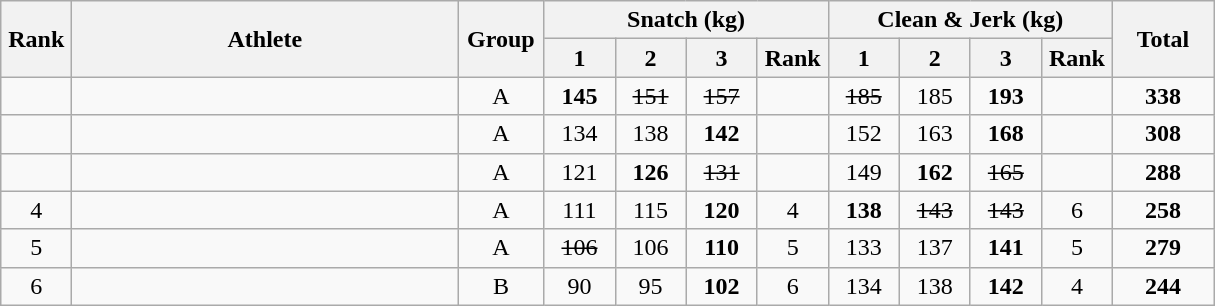<table class = "wikitable" style="text-align:center;">
<tr>
<th rowspan=2 width=40>Rank</th>
<th rowspan=2 width=250>Athlete</th>
<th rowspan=2 width=50>Group</th>
<th colspan=4>Snatch (kg)</th>
<th colspan=4>Clean & Jerk (kg)</th>
<th rowspan=2 width=60>Total</th>
</tr>
<tr>
<th width=40>1</th>
<th width=40>2</th>
<th width=40>3</th>
<th width=40>Rank</th>
<th width=40>1</th>
<th width=40>2</th>
<th width=40>3</th>
<th width=40>Rank</th>
</tr>
<tr>
<td></td>
<td align=left></td>
<td>A</td>
<td><strong>145</strong></td>
<td><s>151</s></td>
<td><s>157</s></td>
<td></td>
<td><s>185</s></td>
<td>185</td>
<td><strong>193</strong></td>
<td></td>
<td><strong>338</strong></td>
</tr>
<tr>
<td></td>
<td align=left></td>
<td>A</td>
<td>134</td>
<td>138</td>
<td><strong>142</strong></td>
<td></td>
<td>152</td>
<td>163</td>
<td><strong>168</strong></td>
<td></td>
<td><strong>308</strong></td>
</tr>
<tr>
<td></td>
<td align=left></td>
<td>A</td>
<td>121</td>
<td><strong>126</strong></td>
<td><s>131</s></td>
<td></td>
<td>149</td>
<td><strong>162</strong></td>
<td><s>165</s></td>
<td></td>
<td><strong>288</strong></td>
</tr>
<tr>
<td>4</td>
<td align=left></td>
<td>A</td>
<td>111</td>
<td>115</td>
<td><strong>120</strong></td>
<td>4</td>
<td><strong>138</strong></td>
<td><s>143</s></td>
<td><s>143</s></td>
<td>6</td>
<td><strong>258</strong></td>
</tr>
<tr>
<td>5</td>
<td align=left></td>
<td>A</td>
<td><s>106</s></td>
<td>106</td>
<td><strong>110</strong></td>
<td>5</td>
<td>133</td>
<td>137</td>
<td><strong>141</strong></td>
<td>5</td>
<td><strong>279</strong></td>
</tr>
<tr>
<td>6</td>
<td align=left></td>
<td>B</td>
<td>90</td>
<td>95</td>
<td><strong>102</strong></td>
<td>6</td>
<td>134</td>
<td>138</td>
<td><strong>142</strong></td>
<td>4</td>
<td><strong>244</strong></td>
</tr>
</table>
